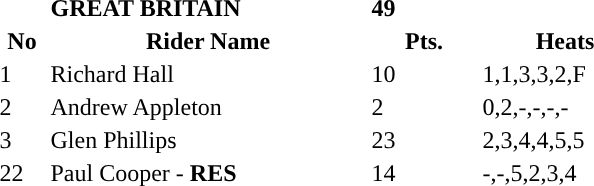<table class="toccolours">
<tr>
<td></td>
<td><strong>GREAT BRITAIN</strong></td>
<td><strong>49</strong></td>
</tr>
<tr style="background-color:">
<th width=30px>No</th>
<th width=210px>Rider Name</th>
<th width=70px>Pts.</th>
<th width=110px>Heats</th>
</tr>
<tr style="background-color:">
<td>1</td>
<td>Richard Hall</td>
<td>10</td>
<td>1,1,3,3,2,F</td>
</tr>
<tr style="background-color:">
<td>2</td>
<td>Andrew Appleton</td>
<td>2</td>
<td>0,2,-,-,-,-</td>
</tr>
<tr style="background-color:">
<td>3</td>
<td>Glen Phillips</td>
<td>23</td>
<td>2,3,4,4,5,5</td>
</tr>
<tr style="background-color:">
<td>22</td>
<td>Paul Cooper - <strong>RES</strong></td>
<td>14</td>
<td>-,-,5,2,3,4</td>
</tr>
</table>
